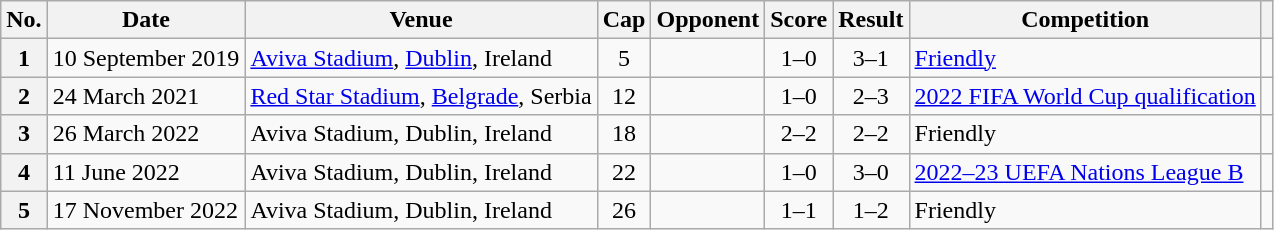<table class="wikitable sortable plainrowheaders">
<tr>
<th scope=col>No.</th>
<th scope=col data-sort-type=date>Date</th>
<th scope=col>Venue</th>
<th scope=col>Cap</th>
<th scope=col>Opponent</th>
<th scope=col>Score</th>
<th scope=col>Result</th>
<th scope=col>Competition</th>
<th scope=col class=unsortable></th>
</tr>
<tr>
<th scope=row>1</th>
<td>10 September 2019</td>
<td><a href='#'>Aviva Stadium</a>, <a href='#'>Dublin</a>, Ireland</td>
<td align=center>5</td>
<td></td>
<td align=center>1–0</td>
<td align=center>3–1</td>
<td><a href='#'>Friendly</a></td>
<td></td>
</tr>
<tr>
<th scope=row>2</th>
<td>24 March 2021</td>
<td><a href='#'>Red Star Stadium</a>, <a href='#'>Belgrade</a>, Serbia</td>
<td align=center>12</td>
<td></td>
<td align=center>1–0</td>
<td align=center>2–3</td>
<td><a href='#'>2022 FIFA World Cup qualification</a></td>
<td></td>
</tr>
<tr>
<th scope=row>3</th>
<td>26 March 2022</td>
<td>Aviva Stadium, Dublin, Ireland</td>
<td align=center>18</td>
<td></td>
<td align=center>2–2</td>
<td align=center>2–2</td>
<td>Friendly</td>
<td></td>
</tr>
<tr>
<th scope=row>4</th>
<td>11 June 2022</td>
<td>Aviva Stadium, Dublin, Ireland</td>
<td align=center>22</td>
<td></td>
<td align=center>1–0</td>
<td align=center>3–0</td>
<td><a href='#'>2022–23 UEFA Nations League B</a></td>
<td></td>
</tr>
<tr>
<th scope=row>5</th>
<td>17 November 2022</td>
<td>Aviva Stadium, Dublin, Ireland</td>
<td align=center>26</td>
<td></td>
<td align=center>1–1</td>
<td align=center>1–2</td>
<td>Friendly</td>
<td></td>
</tr>
</table>
